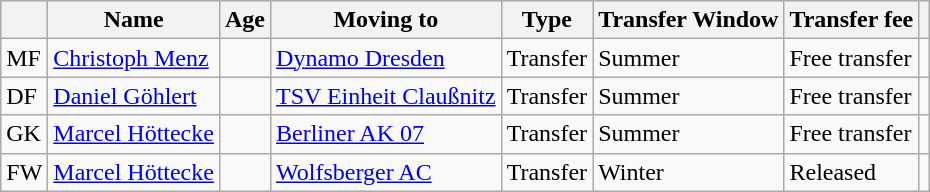<table class="wikitable">
<tr>
<th></th>
<th>Name</th>
<th>Age</th>
<th>Moving to</th>
<th>Type</th>
<th>Transfer Window</th>
<th>Transfer fee</th>
<th></th>
</tr>
<tr>
<td>MF</td>
<td><a href='#'>Christoph Menz</a></td>
<td></td>
<td><a href='#'>Dynamo Dresden</a></td>
<td>Transfer</td>
<td>Summer</td>
<td>Free transfer</td>
<td></td>
</tr>
<tr>
<td>DF</td>
<td><a href='#'>Daniel Göhlert</a></td>
<td></td>
<td><a href='#'>TSV Einheit Claußnitz</a></td>
<td>Transfer</td>
<td>Summer</td>
<td>Free transfer</td>
<td></td>
</tr>
<tr>
<td>GK</td>
<td><a href='#'>Marcel Höttecke</a></td>
<td></td>
<td><a href='#'>Berliner AK 07</a></td>
<td>Transfer</td>
<td>Summer</td>
<td>Free transfer</td>
<td></td>
</tr>
<tr>
<td>FW</td>
<td><a href='#'>Marcel Höttecke</a></td>
<td></td>
<td><a href='#'>Wolfsberger AC</a></td>
<td>Transfer</td>
<td>Winter</td>
<td>Released</td>
<td></td>
</tr>
</table>
